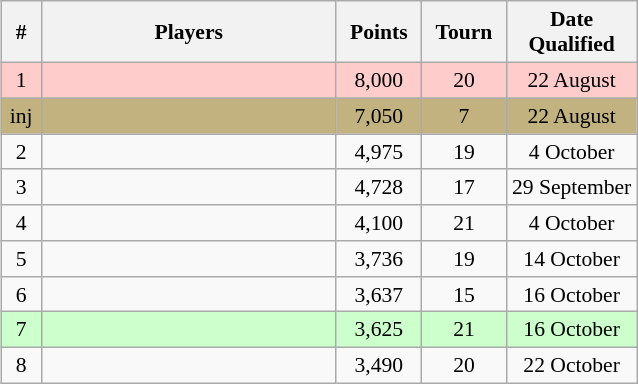<table class="sortable wikitable" style="float:right;margin-left:1em;text-align:center;font-size:90%;text:justify;">
<tr>
<th width=20>#</th>
<th width=190>Players</th>
<th width=50>Points</th>
<th width=50>Tourn</th>
<th width=80>Date Qualified</th>
</tr>
<tr style="background:#fcc;">
<td>1</td>
<td align=left></td>
<td>8,000</td>
<td>20</td>
<td>22 August</td>
</tr>
<tr style="background:#C2B280;">
<td>inj</td>
<td align=left></td>
<td>7,050</td>
<td>7</td>
<td>22 August</td>
</tr>
<tr>
<td>2</td>
<td align=left></td>
<td>4,975</td>
<td>19</td>
<td>4 October</td>
</tr>
<tr>
<td>3</td>
<td align=left></td>
<td>4,728</td>
<td>17</td>
<td>29 September</td>
</tr>
<tr>
<td>4</td>
<td align=left></td>
<td>4,100</td>
<td>21</td>
<td>4 October</td>
</tr>
<tr>
<td>5</td>
<td align=left></td>
<td>3,736</td>
<td>19</td>
<td>14 October</td>
</tr>
<tr>
<td>6</td>
<td align=left></td>
<td>3,637</td>
<td>15</td>
<td>16 October</td>
</tr>
<tr style="background:#cfc;">
<td>7</td>
<td align=left></td>
<td>3,625</td>
<td>21</td>
<td>16 October</td>
</tr>
<tr>
<td>8</td>
<td align=left></td>
<td>3,490</td>
<td>20</td>
<td>22 October</td>
</tr>
</table>
